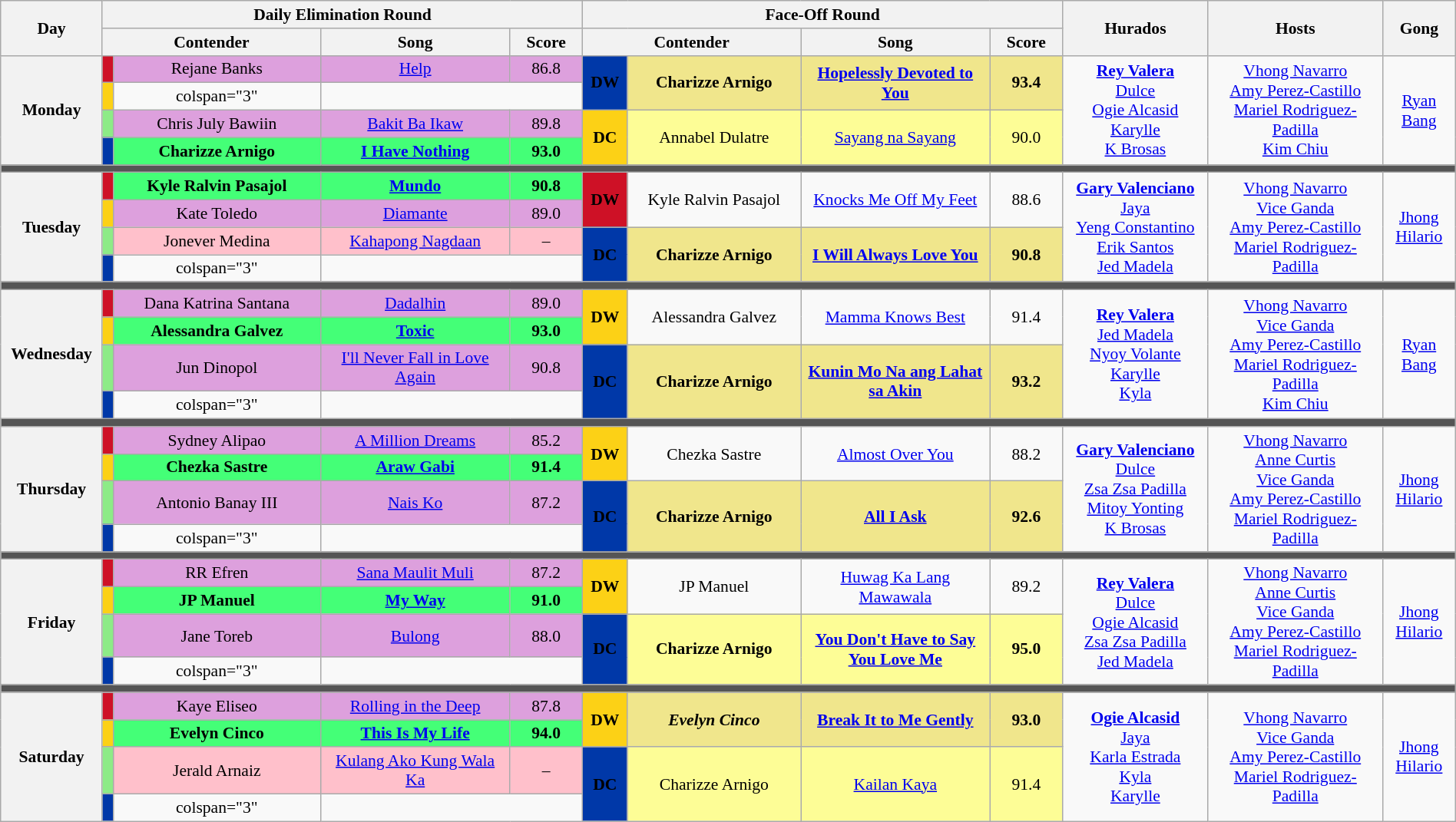<table class="wikitable mw-collapsible mw-collapsed" style="text-align:center; font-size:90%; width:100%;">
<tr>
<th rowspan="2" width="07%">Day</th>
<th colspan="4">Daily Elimination Round</th>
<th colspan="4">Face-Off Round</th>
<th rowspan="2" width="10%">Hurados</th>
<th rowspan="2" width="12%">Hosts</th>
<th rowspan="2" width="05%">Gong</th>
</tr>
<tr>
<th width="15%"  colspan=2>Contender</th>
<th width="13%">Song</th>
<th width="05%">Score</th>
<th width="15%"  colspan=2>Contender</th>
<th width="13%">Song</th>
<th width="05%">Score</th>
</tr>
<tr>
<th rowspan="4">Monday<br><small></small></th>
<th style="background-color:#CE1126;"></th>
<td style="background:Plum;">Rejane Banks</td>
<td style="background:Plum;"><a href='#'>Help</a></td>
<td style="background:Plum;">86.8</td>
<th rowspan="2" style="background-color:#0038A8;">DW</th>
<td rowspan="2" style="background:Khaki;"><strong>Charizze Arnigo</strong></td>
<td rowspan="2" style="background:Khaki;"><strong><a href='#'>Hopelessly Devoted to You</a></strong></td>
<td rowspan="2" style="background:Khaki;"><strong>93.4</strong></td>
<td rowspan="4"><strong><a href='#'>Rey Valera</a></strong><br><a href='#'>Dulce</a><br><a href='#'>Ogie Alcasid</a><br><a href='#'>Karylle</a><br><a href='#'>K Brosas</a></td>
<td rowspan="4"><a href='#'>Vhong Navarro</a><br><a href='#'>Amy Perez-Castillo</a><br><a href='#'>Mariel Rodriguez-Padilla</a><br><a href='#'>Kim Chiu</a></td>
<td rowspan="4"><a href='#'>Ryan Bang</a></td>
</tr>
<tr>
<th style="background-color:#FCD116;"></th>
<td>colspan="3" </td>
</tr>
<tr>
<th style="background-color:#8deb87;"></th>
<td style="background:Plum;">Chris July Bawiin</td>
<td style="background:Plum;"><a href='#'>Bakit Ba Ikaw</a></td>
<td style="background:Plum;">89.8</td>
<th rowspan="2" style="background-color:#FCD116;">DC</th>
<td rowspan="2" style="background:#FDFD96;">Annabel Dulatre</td>
<td rowspan="2" style="background:#FDFD96;"><a href='#'>Sayang na Sayang</a></td>
<td rowspan="2" style="background:#FDFD96;">90.0</td>
</tr>
<tr>
<th style="background-color:#0038A8;"></th>
<td style="background:#44ff77;"><strong>Charizze Arnigo</strong></td>
<td style="background:#44ff77;"><strong><a href='#'>I Have Nothing</a></strong></td>
<td style="background:#44ff77;"><strong>93.0</strong></td>
</tr>
<tr>
<th colspan="12" style="background:#555;"></th>
</tr>
<tr>
<th rowspan="4">Tuesday<br><small></small></th>
<th style="background-color:#CE1126;"></th>
<td style="background:#44ff77;"><strong>Kyle Ralvin Pasajol</strong></td>
<td style="background:#44ff77;"><strong><a href='#'>Mundo</a></strong></td>
<td style="background:#44ff77;"><strong>90.8</strong></td>
<th rowspan="2" style="background-color:#CE1126;">DW</th>
<td rowspan="2">Kyle Ralvin Pasajol</td>
<td rowspan="2"><a href='#'>Knocks Me Off My Feet</a></td>
<td rowspan="2">88.6</td>
<td rowspan="4"><strong><a href='#'>Gary Valenciano</a></strong><br><a href='#'>Jaya</a><br><a href='#'>Yeng Constantino</a><br><a href='#'>Erik Santos</a><br><a href='#'>Jed Madela</a></td>
<td rowspan="4"><a href='#'>Vhong Navarro</a><br><a href='#'>Vice Ganda</a><br><a href='#'>Amy Perez-Castillo</a><br><a href='#'>Mariel Rodriguez-Padilla</a></td>
<td rowspan="4"><a href='#'>Jhong Hilario</a></td>
</tr>
<tr>
<th style="background-color:#FCD116;"></th>
<td style="background:Plum;">Kate Toledo</td>
<td style="background:Plum;"><a href='#'>Diamante</a></td>
<td style="background:Plum;">89.0</td>
</tr>
<tr>
<th style="background-color:#8deb87;"></th>
<td style="background:pink;">Jonever Medina</td>
<td style="background:pink;"><a href='#'>Kahapong Nagdaan</a></td>
<td style="background:pink;">–</td>
<th rowspan="2" style="background-color:#0038A8;">DC</th>
<td rowspan="2" style="background:Khaki;"><strong>Charizze Arnigo</strong></td>
<td rowspan="2" style="background:Khaki;"><strong><a href='#'>I Will Always Love You</a></strong></td>
<td rowspan="2" style="background:Khaki;"><strong>90.8</strong></td>
</tr>
<tr>
<th style="background-color:#0038A8;"></th>
<td>colspan="3" </td>
</tr>
<tr>
<th colspan="12" style="background:#555;"></th>
</tr>
<tr>
<th rowspan="4">Wednesday<br><small></small></th>
<th style="background-color:#CE1126;"></th>
<td style="background:Plum;">Dana Katrina Santana</td>
<td style="background:Plum;"><a href='#'>Dadalhin</a></td>
<td style="background:Plum;">89.0</td>
<th rowspan="2" style="background-color:#FCD116;">DW</th>
<td rowspan="2">Alessandra Galvez</td>
<td rowspan="2"><a href='#'>Mamma Knows Best</a></td>
<td rowspan="2">91.4</td>
<td rowspan="4"><strong><a href='#'>Rey Valera</a></strong><br><a href='#'>Jed Madela</a><br><a href='#'>Nyoy Volante</a><br><a href='#'>Karylle</a><br><a href='#'>Kyla</a></td>
<td rowspan="4"><a href='#'>Vhong Navarro</a><br><a href='#'>Vice Ganda</a><br><a href='#'>Amy Perez-Castillo</a><br><a href='#'>Mariel Rodriguez-Padilla</a><br><a href='#'>Kim Chiu</a></td>
<td rowspan="4"><a href='#'>Ryan Bang</a></td>
</tr>
<tr>
<th style="background-color:#FCD116;"></th>
<td style="background:#44ff77;"><strong>Alessandra Galvez</strong></td>
<td style="background:#44ff77;"><strong><a href='#'>Toxic</a></strong></td>
<td style="background:#44ff77;"><strong>93.0</strong></td>
</tr>
<tr>
<th style="background-color:#8deb87;"></th>
<td style="background:Plum;">Jun Dinopol</td>
<td style="background:Plum;"><a href='#'>I'll Never Fall in Love Again</a></td>
<td style="background:Plum;">90.8</td>
<th rowspan="2" style="background-color:#0038A8;">DC</th>
<td rowspan="2" style="background:Khaki;"><strong>Charizze Arnigo</strong></td>
<td rowspan="2" style="background:Khaki;"><strong><a href='#'>Kunin Mo Na ang Lahat sa Akin</a></strong></td>
<td rowspan="2" style="background:Khaki;"><strong>93.2</strong></td>
</tr>
<tr>
<th style="background-color:#0038A8;"></th>
<td>colspan="3" </td>
</tr>
<tr>
<th colspan="12" style="background:#555;"></th>
</tr>
<tr>
<th rowspan="4">Thursday<br><small></small></th>
<th style="background-color:#CE1126;"></th>
<td style="background:Plum;">Sydney Alipao</td>
<td style="background:Plum;"><a href='#'>A Million Dreams</a></td>
<td style="background:Plum;">85.2</td>
<th rowspan="2" style="background-color:#FCD116;">DW</th>
<td rowspan="2">Chezka Sastre</td>
<td rowspan="2"><a href='#'>Almost Over You</a></td>
<td rowspan="2">88.2</td>
<td rowspan="4"><strong><a href='#'>Gary Valenciano</a></strong><br><a href='#'>Dulce</a><br><a href='#'>Zsa Zsa Padilla</a><br><a href='#'>Mitoy Yonting</a><br><a href='#'>K Brosas</a></td>
<td rowspan="4"><a href='#'>Vhong Navarro</a><br><a href='#'>Anne Curtis</a><br><a href='#'>Vice Ganda</a><br><a href='#'>Amy Perez-Castillo</a><br><a href='#'>Mariel Rodriguez-Padilla</a></td>
<td rowspan="4"><a href='#'>Jhong Hilario</a></td>
</tr>
<tr>
<th style="background-color:#FCD116;"></th>
<td style="background:#44ff77;"><strong>Chezka Sastre</strong></td>
<td style="background:#44ff77;"><strong><a href='#'>Araw Gabi</a></strong></td>
<td style="background:#44ff77;"><strong>91.4</strong></td>
</tr>
<tr>
<th style="background-color:#8deb87;"></th>
<td style="background:Plum;">Antonio Banay III</td>
<td style="background:Plum;"><a href='#'>Nais Ko</a></td>
<td style="background:Plum;">87.2</td>
<th rowspan="2" style="background-color:#0038A8;">DC</th>
<td rowspan="2" style="background:Khaki;"><strong>Charizze Arnigo</strong></td>
<td rowspan="2" style="background:Khaki;"><strong><a href='#'>All I Ask</a></strong></td>
<td rowspan="2" style="background:Khaki;"><strong>92.6</strong></td>
</tr>
<tr>
<th style="background-color:#0038A8;"></th>
<td>colspan="3" </td>
</tr>
<tr>
<th colspan="12" style="background:#555;"></th>
</tr>
<tr>
<th rowspan="4">Friday<br><small></small></th>
<th style="background-color:#CE1126;"></th>
<td style="background:Plum;">RR Efren</td>
<td style="background:Plum;"><a href='#'>Sana Maulit Muli</a></td>
<td style="background:Plum;">87.2</td>
<th rowspan="2" style="background-color:#FCD116;">DW</th>
<td rowspan="2">JP Manuel</td>
<td rowspan="2"><a href='#'>Huwag Ka Lang Mawawala</a></td>
<td rowspan="2">89.2</td>
<td rowspan="4"><strong><a href='#'>Rey Valera</a></strong><br><a href='#'>Dulce</a><br><a href='#'>Ogie Alcasid</a><br><a href='#'>Zsa Zsa Padilla</a><br><a href='#'>Jed Madela</a></td>
<td rowspan="4"><a href='#'>Vhong Navarro</a><br><a href='#'>Anne Curtis</a><br><a href='#'>Vice Ganda</a><br><a href='#'>Amy Perez-Castillo</a><br><a href='#'>Mariel Rodriguez-Padilla</a></td>
<td rowspan="4"><a href='#'>Jhong Hilario</a></td>
</tr>
<tr>
<th style="background-color:#FCD116;"></th>
<td style="background:#44ff77;"><strong>JP Manuel</strong></td>
<td style="background:#44ff77;"><strong><a href='#'>My Way</a></strong></td>
<td style="background:#44ff77;"><strong>91.0</strong></td>
</tr>
<tr>
<th style="background-color:#8deb87;"></th>
<td style="background:Plum;">Jane Toreb</td>
<td style="background:Plum;"><a href='#'>Bulong</a></td>
<td style="background:Plum;">88.0</td>
<th rowspan="2" style="background-color:#0038A8;">DC</th>
<td rowspan="2" style="background:#FDFD96;"><strong>Charizze Arnigo</strong></td>
<td rowspan="2" style="background:#FDFD96;"><strong><a href='#'>You Don't Have to Say You Love Me</a></strong></td>
<td rowspan="2" style="background:#FDFD96;"><strong>95.0</strong></td>
</tr>
<tr>
<th style="background-color:#0038A8;"></th>
<td>colspan="3" </td>
</tr>
<tr>
<th colspan="12" style="background:#555;"></th>
</tr>
<tr>
<th rowspan="4">Saturday<br><small></small></th>
<th style="background-color:#CE1126;"></th>
<td style="background:Plum;">Kaye Eliseo</td>
<td style="background:Plum;"><a href='#'>Rolling in the Deep</a></td>
<td style="background:Plum;">87.8</td>
<th rowspan="2" style="background-color:#FCD116;">DW</th>
<td rowspan="2" style="background:Khaki;"><strong><em>Evelyn Cinco</em></strong></td>
<td rowspan="2" style="background:Khaki;"><strong><a href='#'>Break It to Me Gently</a></strong></td>
<td rowspan="2" style="background:Khaki;"><strong>93.0</strong></td>
<td rowspan="4"><strong><a href='#'>Ogie Alcasid</a></strong><br><a href='#'>Jaya</a><br><a href='#'>Karla Estrada</a><br><a href='#'>Kyla</a><br><a href='#'>Karylle</a></td>
<td rowspan="4"><a href='#'>Vhong Navarro</a><br><a href='#'>Vice Ganda</a><br><a href='#'>Amy Perez-Castillo</a><br><a href='#'>Mariel Rodriguez-Padilla</a></td>
<td rowspan="4"><a href='#'>Jhong Hilario</a></td>
</tr>
<tr>
<th style="background-color:#FCD116;"></th>
<td style="background:#44ff77;"><strong>Evelyn Cinco</strong></td>
<td style="background:#44ff77;"><strong><a href='#'>This Is My Life</a></strong></td>
<td style="background:#44ff77;"><strong>94.0</strong></td>
</tr>
<tr>
<th style="background-color:#8deb87;"></th>
<td style="background:pink;">Jerald Arnaiz</td>
<td style="background:pink;"><a href='#'>Kulang Ako Kung Wala Ka</a></td>
<td style="background:pink;">–</td>
<th rowspan="2" style="background-color:#0038A8;">DC</th>
<td rowspan="2" style="background:#FDFD96;">Charizze Arnigo</td>
<td rowspan="2" style="background:#FDFD96;"><a href='#'>Kailan Kaya</a></td>
<td rowspan="2" style="background:#FDFD96;">91.4</td>
</tr>
<tr>
<th style="background-color:#0038A8;"></th>
<td>colspan="3" </td>
</tr>
</table>
